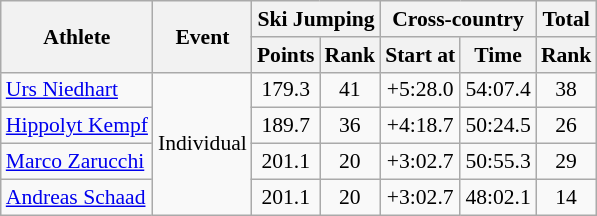<table class="wikitable" style="font-size:90%">
<tr>
<th rowspan="2">Athlete</th>
<th rowspan="2">Event</th>
<th colspan="2">Ski Jumping</th>
<th colspan="2">Cross-country</th>
<th colspan="2">Total</th>
</tr>
<tr>
<th>Points</th>
<th>Rank</th>
<th>Start at</th>
<th>Time</th>
<th>Rank</th>
</tr>
<tr>
<td><a href='#'>Urs Niedhart</a></td>
<td rowspan="4">Individual</td>
<td align="center">179.3</td>
<td align="center">41</td>
<td align="center">+5:28.0</td>
<td align="center">54:07.4</td>
<td align="center">38</td>
</tr>
<tr>
<td><a href='#'>Hippolyt Kempf</a></td>
<td align="center">189.7</td>
<td align="center">36</td>
<td align="center">+4:18.7</td>
<td align="center">50:24.5</td>
<td align="center">26</td>
</tr>
<tr>
<td><a href='#'>Marco Zarucchi</a></td>
<td align="center">201.1</td>
<td align="center">20</td>
<td align="center">+3:02.7</td>
<td align="center">50:55.3</td>
<td align="center">29</td>
</tr>
<tr>
<td><a href='#'>Andreas Schaad</a></td>
<td align="center">201.1</td>
<td align="center">20</td>
<td align="center">+3:02.7</td>
<td align="center">48:02.1</td>
<td align="center">14</td>
</tr>
</table>
